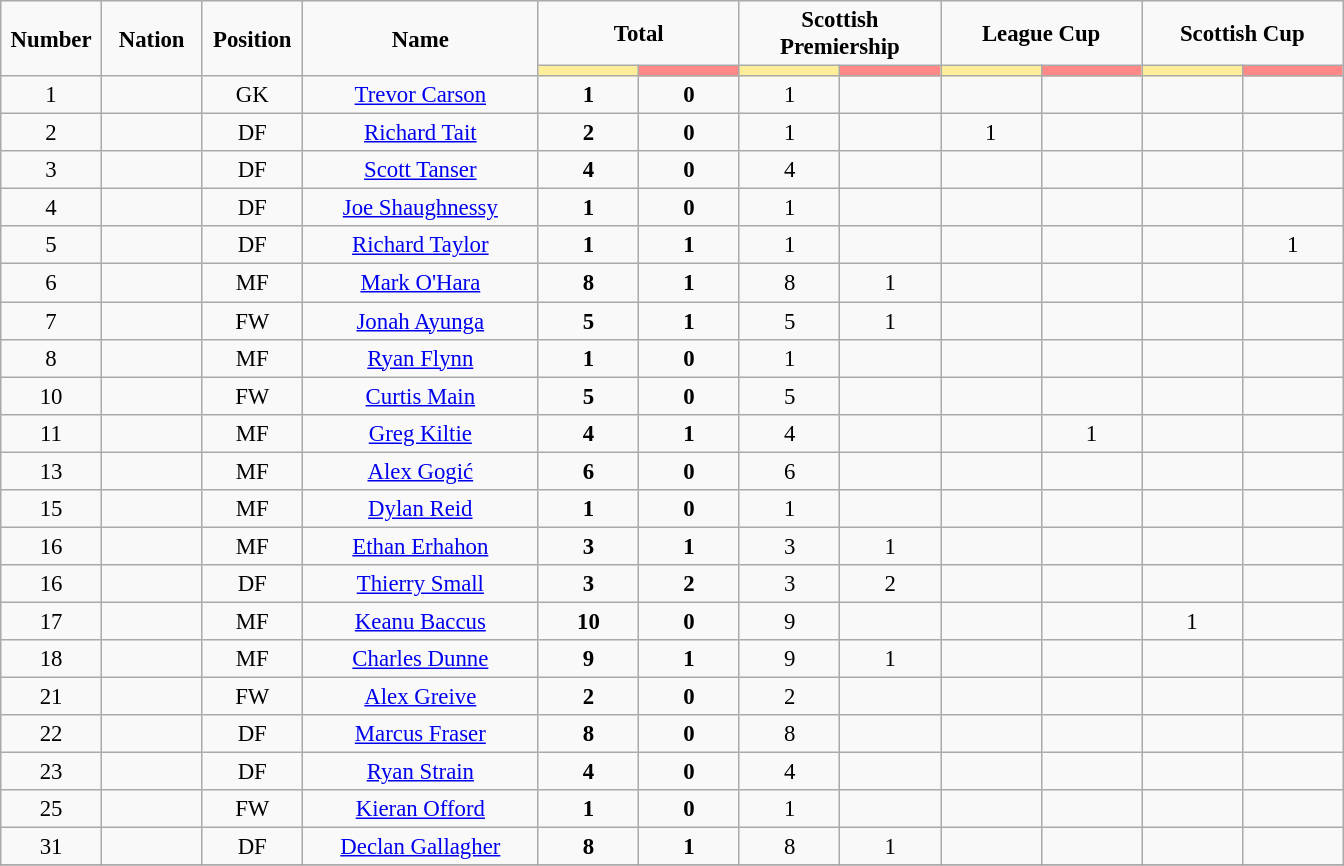<table class="wikitable" style="font-size: 95%; text-align: center;">
<tr>
<td rowspan="2"  width=60 "><strong>Number</strong></td>
<td rowspan="2"  width=60 "><strong>Nation</strong></td>
<td rowspan="2"  width=60 "><strong>Position</strong></td>
<td rowspan="2"  width=150 "><strong>Name</strong></td>
<td colspan="2"><strong>Total </strong></td>
<td colspan="2"><strong>Scottish Premiership</strong></td>
<td colspan="2"><strong>League Cup</strong></td>
<td colspan="2"><strong>Scottish Cup</strong></td>
</tr>
<tr>
<th style="width:60px; background:#fe9;"></th>
<th style="width:60px; background:#ff8888;"></th>
<th style="width:60px; background:#fe9;"></th>
<th style="width:60px; background:#ff8888;"></th>
<th style="width:60px; background:#fe9;"></th>
<th style="width:60px; background:#ff8888;"></th>
<th style="width:60px; background:#fe9;"></th>
<th style="width:60px; background:#ff8888;"></th>
</tr>
<tr>
<td>1</td>
<td></td>
<td>GK</td>
<td><a href='#'>Trevor Carson</a></td>
<td><strong>1</strong></td>
<td><strong>0</strong></td>
<td>1</td>
<td></td>
<td></td>
<td></td>
<td></td>
<td></td>
</tr>
<tr>
<td>2</td>
<td></td>
<td>DF</td>
<td><a href='#'>Richard Tait</a></td>
<td><strong>2</strong></td>
<td><strong>0</strong></td>
<td>1</td>
<td></td>
<td>1</td>
<td></td>
<td></td>
<td></td>
</tr>
<tr>
<td>3</td>
<td></td>
<td>DF</td>
<td><a href='#'>Scott Tanser</a></td>
<td><strong>4</strong></td>
<td><strong>0</strong></td>
<td>4</td>
<td></td>
<td></td>
<td></td>
<td></td>
<td></td>
</tr>
<tr>
<td>4</td>
<td></td>
<td>DF</td>
<td><a href='#'>Joe Shaughnessy</a></td>
<td><strong>1</strong></td>
<td><strong>0</strong></td>
<td>1</td>
<td></td>
<td></td>
<td></td>
<td></td>
<td></td>
</tr>
<tr>
<td>5</td>
<td></td>
<td>DF</td>
<td><a href='#'>Richard Taylor</a></td>
<td><strong>1</strong></td>
<td><strong>1</strong></td>
<td>1</td>
<td></td>
<td></td>
<td></td>
<td></td>
<td>1</td>
</tr>
<tr>
<td>6</td>
<td></td>
<td>MF</td>
<td><a href='#'>Mark O'Hara</a></td>
<td><strong>8</strong></td>
<td><strong>1</strong></td>
<td>8</td>
<td>1</td>
<td></td>
<td></td>
<td></td>
<td></td>
</tr>
<tr>
<td>7</td>
<td></td>
<td>FW</td>
<td><a href='#'>Jonah Ayunga</a></td>
<td><strong>5</strong></td>
<td><strong>1</strong></td>
<td>5</td>
<td>1</td>
<td></td>
<td></td>
<td></td>
<td></td>
</tr>
<tr>
<td>8</td>
<td></td>
<td>MF</td>
<td><a href='#'>Ryan Flynn</a></td>
<td><strong>1</strong></td>
<td><strong>0</strong></td>
<td>1</td>
<td></td>
<td></td>
<td></td>
<td></td>
<td></td>
</tr>
<tr>
<td>10</td>
<td></td>
<td>FW</td>
<td><a href='#'>Curtis Main</a></td>
<td><strong>5</strong></td>
<td><strong>0</strong></td>
<td>5</td>
<td></td>
<td></td>
<td></td>
<td></td>
<td></td>
</tr>
<tr>
<td>11</td>
<td></td>
<td>MF</td>
<td><a href='#'>Greg Kiltie</a></td>
<td><strong>4</strong></td>
<td><strong>1</strong></td>
<td>4</td>
<td></td>
<td></td>
<td>1</td>
<td></td>
<td></td>
</tr>
<tr>
<td>13</td>
<td></td>
<td>MF</td>
<td><a href='#'>Alex Gogić</a></td>
<td><strong>6</strong></td>
<td><strong>0</strong></td>
<td>6</td>
<td></td>
<td></td>
<td></td>
<td></td>
<td></td>
</tr>
<tr>
<td>15</td>
<td></td>
<td>MF</td>
<td><a href='#'>Dylan Reid</a></td>
<td><strong>1</strong></td>
<td><strong>0</strong></td>
<td>1</td>
<td></td>
<td></td>
<td></td>
<td></td>
<td></td>
</tr>
<tr>
<td>16</td>
<td></td>
<td>MF</td>
<td><a href='#'>Ethan Erhahon</a></td>
<td><strong>3</strong></td>
<td><strong>1</strong></td>
<td>3</td>
<td>1</td>
<td></td>
<td></td>
<td></td>
<td></td>
</tr>
<tr>
<td>16</td>
<td></td>
<td>DF</td>
<td><a href='#'>Thierry Small</a></td>
<td><strong>3</strong></td>
<td><strong>2</strong></td>
<td>3</td>
<td>2</td>
<td></td>
<td></td>
<td></td>
<td></td>
</tr>
<tr>
<td>17</td>
<td></td>
<td>MF</td>
<td><a href='#'>Keanu Baccus</a></td>
<td><strong>10</strong></td>
<td><strong>0</strong></td>
<td>9</td>
<td></td>
<td></td>
<td></td>
<td>1</td>
<td></td>
</tr>
<tr>
<td>18</td>
<td></td>
<td>MF</td>
<td><a href='#'>Charles Dunne</a></td>
<td><strong>9</strong></td>
<td><strong>1</strong></td>
<td>9</td>
<td>1</td>
<td></td>
<td></td>
<td></td>
<td></td>
</tr>
<tr>
<td>21</td>
<td></td>
<td>FW</td>
<td><a href='#'>Alex Greive</a></td>
<td><strong>2</strong></td>
<td><strong>0</strong></td>
<td>2</td>
<td></td>
<td></td>
<td></td>
<td></td>
<td></td>
</tr>
<tr>
<td>22</td>
<td></td>
<td>DF</td>
<td><a href='#'>Marcus Fraser</a></td>
<td><strong>8</strong></td>
<td><strong>0</strong></td>
<td>8</td>
<td></td>
<td></td>
<td></td>
<td></td>
<td></td>
</tr>
<tr>
<td>23</td>
<td></td>
<td>DF</td>
<td><a href='#'>Ryan Strain</a></td>
<td><strong>4</strong></td>
<td><strong>0</strong></td>
<td>4</td>
<td></td>
<td></td>
<td></td>
<td></td>
<td></td>
</tr>
<tr>
<td>25</td>
<td></td>
<td>FW</td>
<td><a href='#'>Kieran Offord</a></td>
<td><strong>1</strong></td>
<td><strong>0</strong></td>
<td>1</td>
<td></td>
<td></td>
<td></td>
<td></td>
<td></td>
</tr>
<tr>
<td>31</td>
<td></td>
<td>DF</td>
<td><a href='#'>Declan Gallagher</a></td>
<td><strong>8</strong></td>
<td><strong>1</strong></td>
<td>8</td>
<td>1</td>
<td></td>
<td></td>
<td></td>
<td></td>
</tr>
<tr>
</tr>
</table>
